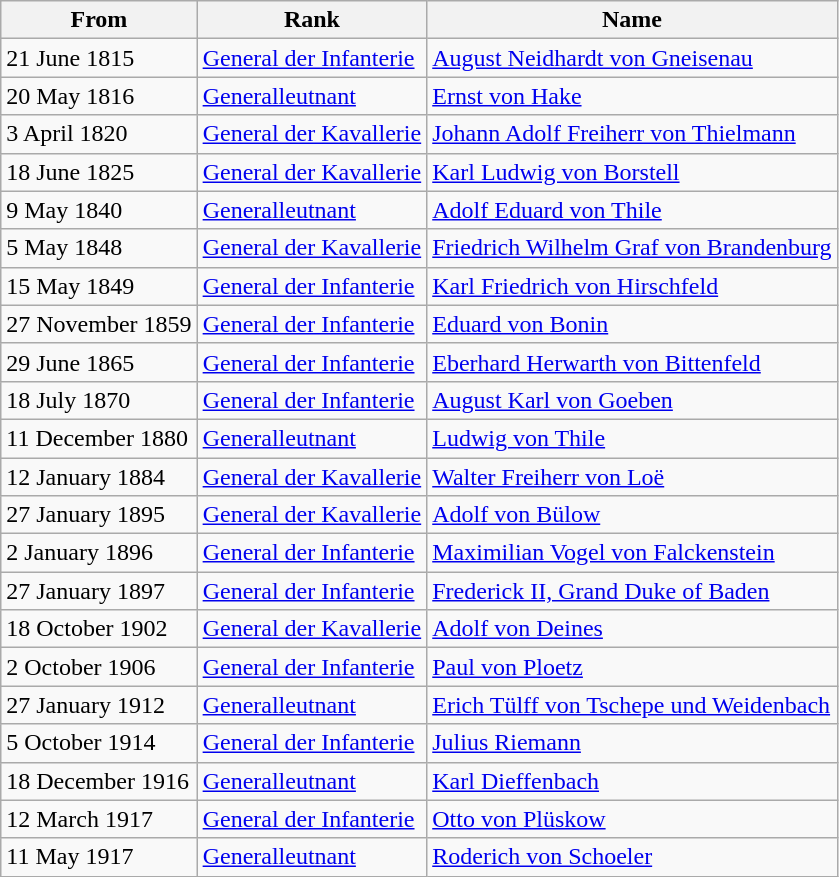<table class="wikitable">
<tr>
<th>From</th>
<th>Rank</th>
<th>Name</th>
</tr>
<tr>
<td>21 June 1815</td>
<td><a href='#'>General der Infanterie</a></td>
<td><a href='#'>August Neidhardt von Gneisenau</a></td>
</tr>
<tr>
<td>20 May 1816</td>
<td><a href='#'>Generalleutnant</a></td>
<td><a href='#'>Ernst von Hake</a></td>
</tr>
<tr>
<td>3 April 1820</td>
<td><a href='#'>General der Kavallerie</a></td>
<td><a href='#'>Johann Adolf Freiherr von Thielmann</a></td>
</tr>
<tr>
<td>18 June 1825</td>
<td><a href='#'>General der Kavallerie</a></td>
<td><a href='#'>Karl Ludwig von Borstell</a></td>
</tr>
<tr>
<td>9 May 1840</td>
<td><a href='#'>Generalleutnant</a></td>
<td><a href='#'>Adolf Eduard von Thile</a></td>
</tr>
<tr>
<td>5 May 1848</td>
<td><a href='#'>General der Kavallerie</a></td>
<td><a href='#'>Friedrich Wilhelm Graf von Brandenburg</a></td>
</tr>
<tr>
<td>15 May 1849</td>
<td><a href='#'>General der Infanterie</a></td>
<td><a href='#'>Karl Friedrich von Hirschfeld</a></td>
</tr>
<tr>
<td>27 November 1859</td>
<td><a href='#'>General der Infanterie</a></td>
<td><a href='#'>Eduard von Bonin</a></td>
</tr>
<tr>
<td>29 June 1865</td>
<td><a href='#'>General der Infanterie</a></td>
<td><a href='#'>Eberhard Herwarth von Bittenfeld</a></td>
</tr>
<tr>
<td>18 July 1870</td>
<td><a href='#'>General der Infanterie</a></td>
<td><a href='#'>August Karl von Goeben</a></td>
</tr>
<tr>
<td>11 December 1880</td>
<td><a href='#'>Generalleutnant</a></td>
<td><a href='#'>Ludwig von Thile</a></td>
</tr>
<tr>
<td>12 January 1884</td>
<td><a href='#'>General der Kavallerie</a></td>
<td><a href='#'>Walter Freiherr von Loë</a></td>
</tr>
<tr>
<td>27 January 1895</td>
<td><a href='#'>General der Kavallerie</a></td>
<td><a href='#'>Adolf von Bülow</a></td>
</tr>
<tr>
<td>2 January 1896</td>
<td><a href='#'>General der Infanterie</a></td>
<td><a href='#'>Maximilian Vogel von Falckenstein</a></td>
</tr>
<tr>
<td>27 January 1897</td>
<td><a href='#'>General der Infanterie</a></td>
<td><a href='#'>Frederick II, Grand Duke of Baden</a></td>
</tr>
<tr>
<td>18 October 1902</td>
<td><a href='#'>General der Kavallerie</a></td>
<td><a href='#'>Adolf von Deines</a></td>
</tr>
<tr>
<td>2 October 1906</td>
<td><a href='#'>General der Infanterie</a></td>
<td><a href='#'>Paul von Ploetz</a></td>
</tr>
<tr>
<td>27 January 1912</td>
<td><a href='#'>Generalleutnant</a></td>
<td><a href='#'>Erich Tülff von Tschepe und Weidenbach</a></td>
</tr>
<tr>
<td>5 October 1914</td>
<td><a href='#'>General der Infanterie</a></td>
<td><a href='#'>Julius Riemann</a></td>
</tr>
<tr>
<td>18 December 1916</td>
<td><a href='#'>Generalleutnant</a></td>
<td><a href='#'>Karl Dieffenbach</a></td>
</tr>
<tr>
<td>12 March 1917</td>
<td><a href='#'>General der Infanterie</a></td>
<td><a href='#'>Otto von Plüskow</a></td>
</tr>
<tr>
<td>11 May 1917</td>
<td><a href='#'>Generalleutnant</a></td>
<td><a href='#'>Roderich von Schoeler</a></td>
</tr>
</table>
